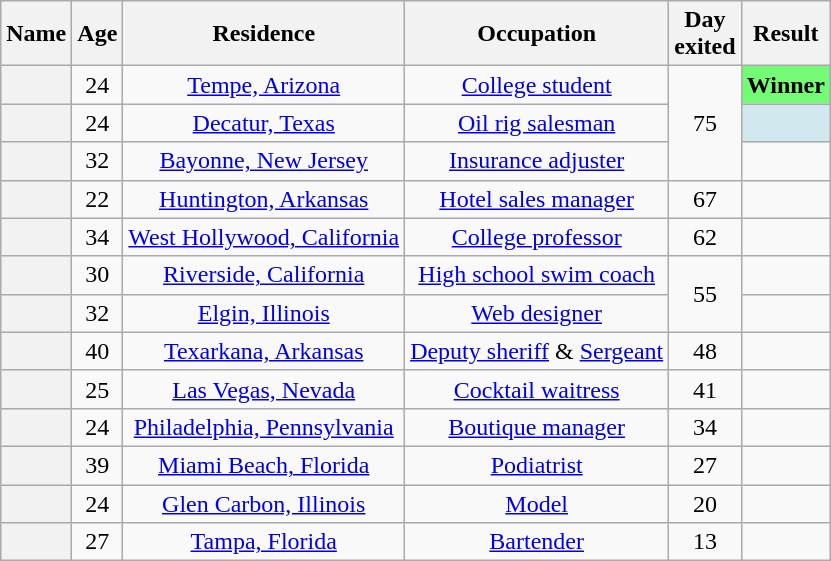<table class="wikitable sortable" style="text-align:center;">
<tr>
<th scope="col">Name</th>
<th scope="col">Age</th>
<th scope="col" class="unsortable">Residence</th>
<th scope="col" class="unsortable">Occupation</th>
<th scope="col">Day<br>exited</th>
<th scope="col" class="unsortable">Result</th>
</tr>
<tr>
<th scope="row"></th>
<td>24</td>
<td><a href='#'>Tempe, Arizona</a></td>
<td><a href='#'>College student</a></td>
<td rowspan="3">75</td>
<td bgcolor="73FB76"><strong>Winner</strong></td>
</tr>
<tr>
<th scope="row"></th>
<td>24</td>
<td><a href='#'>Decatur, Texas</a></td>
<td><a href='#'>Oil rig salesman</a></td>
<td bgcolor="D1E8EF"></td>
</tr>
<tr>
<th scope="row"></th>
<td>32</td>
<td><a href='#'>Bayonne, New Jersey</a></td>
<td><a href='#'>Insurance adjuster</a></td>
<td></td>
</tr>
<tr>
<th scope="row"></th>
<td>22</td>
<td><a href='#'>Huntington, Arkansas</a></td>
<td><a href='#'>Hotel sales manager</a></td>
<td>67</td>
<td></td>
</tr>
<tr>
<th scope="row"></th>
<td>34</td>
<td><a href='#'>West Hollywood, California</a></td>
<td><a href='#'>College professor</a></td>
<td>62</td>
<td></td>
</tr>
<tr>
<th scope="row"></th>
<td>30</td>
<td><a href='#'>Riverside, California</a></td>
<td><a href='#'>High school swim coach</a></td>
<td rowspan="2">55</td>
<td></td>
</tr>
<tr>
<th scope="row"></th>
<td>32</td>
<td><a href='#'>Elgin, Illinois</a></td>
<td><a href='#'>Web designer</a></td>
<td></td>
</tr>
<tr>
<th scope="row"></th>
<td>40</td>
<td><a href='#'>Texarkana, Arkansas</a></td>
<td><a href='#'>Deputy sheriff</a> & <a href='#'>Sergeant</a></td>
<td>48</td>
<td></td>
</tr>
<tr>
<th scope="row"></th>
<td>25</td>
<td><a href='#'>Las Vegas, Nevada</a></td>
<td><a href='#'>Cocktail waitress</a></td>
<td>41</td>
<td></td>
</tr>
<tr>
<th scope="row"></th>
<td>24</td>
<td><a href='#'>Philadelphia, Pennsylvania</a></td>
<td><a href='#'>Boutique manager</a></td>
<td>34</td>
<td></td>
</tr>
<tr>
<th scope="row"></th>
<td>39</td>
<td><a href='#'>Miami Beach, Florida</a></td>
<td><a href='#'>Podiatrist</a></td>
<td>27</td>
<td></td>
</tr>
<tr>
<th scope="row"></th>
<td>24</td>
<td><a href='#'>Glen Carbon, Illinois</a></td>
<td><a href='#'>Model</a></td>
<td>20</td>
<td></td>
</tr>
<tr>
<th scope="row"></th>
<td>27</td>
<td><a href='#'>Tampa, Florida</a></td>
<td><a href='#'>Bartender</a></td>
<td>13</td>
<td></td>
</tr>
</table>
